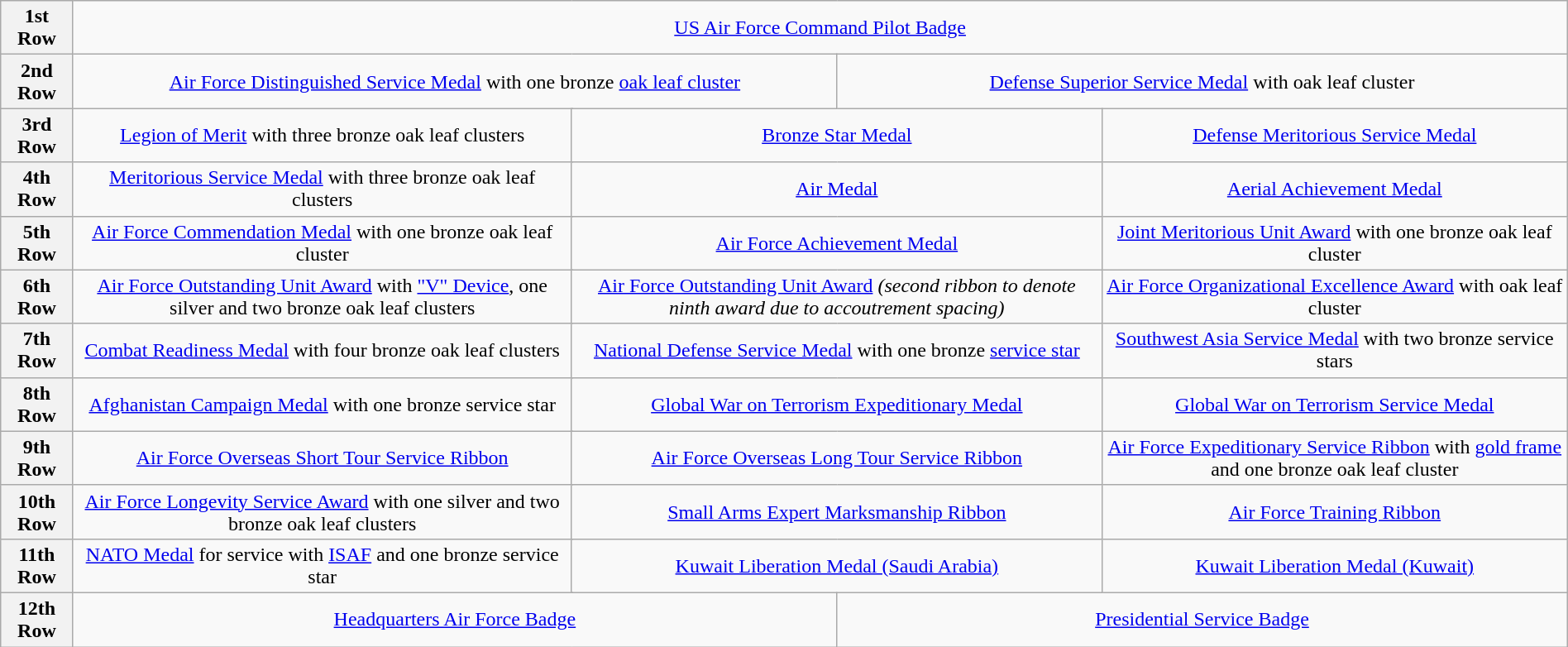<table class="wikitable" style="margin:1em auto; text-align:center;">
<tr>
<th>1st Row</th>
<td colspan="6"><a href='#'>US Air Force Command Pilot Badge</a></td>
</tr>
<tr>
<th>2nd Row</th>
<td colspan="3"><a href='#'>Air Force Distinguished Service Medal</a> with one bronze <a href='#'>oak leaf cluster</a></td>
<td colspan="3"><a href='#'>Defense Superior Service Medal</a> with oak leaf cluster</td>
</tr>
<tr>
<th>3rd Row</th>
<td colspan="2"><a href='#'>Legion of Merit</a> with three bronze oak leaf clusters</td>
<td colspan="2"><a href='#'>Bronze Star Medal</a></td>
<td colspan="2"><a href='#'>Defense Meritorious Service Medal</a></td>
</tr>
<tr>
<th>4th Row</th>
<td colspan="2"><a href='#'>Meritorious Service Medal</a> with three bronze oak leaf clusters</td>
<td colspan="2"><a href='#'>Air Medal</a></td>
<td colspan="2"><a href='#'>Aerial Achievement Medal</a></td>
</tr>
<tr>
<th>5th Row</th>
<td colspan="2"><a href='#'>Air Force Commendation Medal</a> with one bronze oak leaf cluster</td>
<td colspan="2"><a href='#'>Air Force Achievement Medal</a></td>
<td colspan="2"><a href='#'>Joint Meritorious Unit Award</a> with one bronze oak leaf cluster</td>
</tr>
<tr>
<th>6th Row</th>
<td colspan="2"><a href='#'>Air Force Outstanding Unit Award</a> with <a href='#'>"V" Device</a>, one silver and two bronze oak leaf clusters</td>
<td colspan="2"><a href='#'>Air Force Outstanding Unit Award</a> <em>(second ribbon to denote ninth award due to accoutrement spacing)</em></td>
<td colspan="2"><a href='#'>Air Force Organizational Excellence Award</a> with oak leaf cluster</td>
</tr>
<tr>
<th>7th Row</th>
<td colspan="2"><a href='#'>Combat Readiness Medal</a> with four bronze oak leaf clusters</td>
<td colspan="2"><a href='#'>National Defense Service Medal</a> with one bronze <a href='#'>service star</a></td>
<td colspan="2"><a href='#'>Southwest Asia Service Medal</a> with two bronze service stars</td>
</tr>
<tr>
<th>8th Row</th>
<td colspan="2"><a href='#'>Afghanistan Campaign Medal</a> with one bronze service star</td>
<td colspan="2"><a href='#'>Global War on Terrorism Expeditionary Medal</a></td>
<td colspan="2"><a href='#'>Global War on Terrorism Service Medal</a></td>
</tr>
<tr>
<th>9th Row</th>
<td colspan="2"><a href='#'>Air Force Overseas Short Tour Service Ribbon</a></td>
<td colspan="2"><a href='#'>Air Force Overseas Long Tour Service Ribbon</a></td>
<td colspan="2"><a href='#'>Air Force Expeditionary Service Ribbon</a> with <a href='#'>gold frame</a> and one bronze oak leaf cluster</td>
</tr>
<tr>
<th>10th Row</th>
<td colspan="2"><a href='#'>Air Force Longevity Service Award</a> with one silver and two bronze oak leaf clusters</td>
<td colspan="2"><a href='#'>Small Arms Expert Marksmanship Ribbon</a></td>
<td colspan="2"><a href='#'>Air Force Training Ribbon</a></td>
</tr>
<tr>
<th>11th Row</th>
<td colspan="2"><a href='#'>NATO Medal</a> for service with <a href='#'>ISAF</a> and one bronze service star</td>
<td colspan="2"><a href='#'>Kuwait Liberation Medal (Saudi Arabia)</a></td>
<td colspan="2"><a href='#'>Kuwait Liberation Medal (Kuwait)</a></td>
</tr>
<tr>
<th>12th Row</th>
<td colspan="3"><a href='#'>Headquarters Air Force Badge</a></td>
<td colspan="3"><a href='#'>Presidential Service Badge</a></td>
</tr>
</table>
